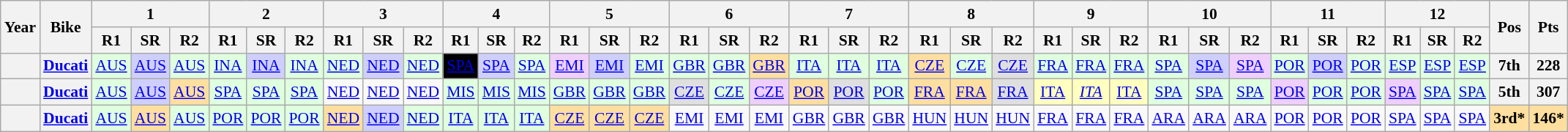<table class="wikitable" style="text-align:center; font-size:90%;">
<tr>
<th rowspan="2">Year</th>
<th rowspan="2">Bike</th>
<th colspan="3">1</th>
<th colspan="3">2</th>
<th colspan="3">3</th>
<th colspan="3">4</th>
<th colspan="3">5</th>
<th colspan="3">6</th>
<th colspan="3">7</th>
<th colspan="3">8</th>
<th colspan="3">9</th>
<th colspan="3">10</th>
<th colspan="3">11</th>
<th colspan="3">12</th>
<th rowspan="2">Pos</th>
<th rowspan="2">Pts</th>
</tr>
<tr>
<th>R1</th>
<th>SR</th>
<th>R2</th>
<th>R1</th>
<th>SR</th>
<th>R2</th>
<th>R1</th>
<th>SR</th>
<th>R2</th>
<th>R1</th>
<th>SR</th>
<th>R2</th>
<th>R1</th>
<th>SR</th>
<th>R2</th>
<th>R1</th>
<th>SR</th>
<th>R2</th>
<th>R1</th>
<th>SR</th>
<th>R2</th>
<th>R1</th>
<th>SR</th>
<th>R2</th>
<th>R1</th>
<th>SR</th>
<th>R2</th>
<th>R1</th>
<th>SR</th>
<th>R2</th>
<th>R1</th>
<th>SR</th>
<th>R2</th>
<th>R1</th>
<th>SR</th>
<th>R2</th>
</tr>
<tr>
<th></th>
<th><a href='#'>Ducati</a></th>
<td style="background:#dfffdf;"><a href='#'>AUS</a><br></td>
<td style="background:#cfcfff;"><a href='#'>AUS</a><br></td>
<td style="background:#dfffdf;"><a href='#'>AUS</a><br></td>
<td style="background:#dfffdf;"><a href='#'>INA</a><br></td>
<td style="background:#cfcfff;"><a href='#'>INA</a><br></td>
<td style="background:#dfffdf;"><a href='#'>INA</a><br></td>
<td style="background:#dfffdf;"><a href='#'>NED</a><br></td>
<td style="background:#cfcfff;"><a href='#'>NED</a><br></td>
<td style="background:#dfffdf;"><a href='#'>NED</a><br></td>
<td style="background:#000000; color:#FFFFFF;"><a href='#'><span>SPA</span></a><br></td>
<td style="background:#cfcfff;"><a href='#'>SPA</a><br></td>
<td style="background:#dfffdf;"><a href='#'>SPA</a><br></td>
<td style="background:#efcfff;"><a href='#'>EMI</a><br></td>
<td style="background:#cfcfff;"><a href='#'>EMI</a><br></td>
<td style="background:#dfffdf;"><a href='#'>EMI</a><br></td>
<td style="background:#dfffdf;"><a href='#'>GBR</a><br></td>
<td style="background:#dfffdf;"><a href='#'>GBR</a><br></td>
<td style="background:#ffdf9f;"><a href='#'>GBR</a><br></td>
<td style="background:#dfffdf;"><a href='#'>ITA</a><br></td>
<td style="background:#dfffdf;"><a href='#'>ITA</a><br></td>
<td style="background:#dfffdf;"><a href='#'>ITA</a><br></td>
<td style="background:#ffdf9f;"><a href='#'>CZE</a><br></td>
<td style="background:#dfffdf;"><a href='#'>CZE</a><br></td>
<td style="background:#dfdfdf;"><a href='#'>CZE</a><br></td>
<td style="background:#dfffdf;"><a href='#'>FRA</a><br></td>
<td style="background:#dfffdf;"><a href='#'>FRA</a><br></td>
<td style="background:#dfffdf;"><a href='#'>FRA</a><br></td>
<td style="background:#dfffdf;"><a href='#'>SPA</a><br></td>
<td style="background:#cfcfff;"><a href='#'>SPA</a><br></td>
<td style="background:#efcfff;"><a href='#'>SPA</a><br></td>
<td style="background:#dfffdf;"><a href='#'>POR</a><br></td>
<td style="background:#cfcfff;"><a href='#'>POR</a><br></td>
<td style="background:#dfffdf;"><a href='#'>POR</a><br></td>
<td style="background:#dfffdf;"><a href='#'>ESP</a><br></td>
<td style="background:#dfffdf;"><a href='#'>ESP</a><br></td>
<td style="background:#dfffdf;"><a href='#'>ESP</a><br></td>
<th>7th</th>
<th>228</th>
</tr>
<tr>
<th></th>
<th><a href='#'>Ducati</a></th>
<td style="background:#DFFFDF;"><a href='#'>AUS</a><br></td>
<td style="background:#CFCFFF;"><a href='#'>AUS</a><br></td>
<td style="background:#FFDF9F;"><a href='#'>AUS</a><br></td>
<td style="background:#DFFFDF;"><a href='#'>SPA</a><br></td>
<td style="background:#DFFFDF;"><a href='#'>SPA</a><br></td>
<td style="background:#DFFFDF;"><a href='#'>SPA</a><br></td>
<td><a href='#'>NED</a></td>
<td><a href='#'>NED</a></td>
<td><a href='#'>NED</a></td>
<td style="background:#DFFFDF;"><a href='#'>MIS</a><br></td>
<td style="background:#DFFFDF;"><a href='#'>MIS</a><br></td>
<td style="background:#DFFFDF;"><a href='#'>MIS</a><br></td>
<td style="background:#DFFFDF;"><a href='#'>GBR</a><br></td>
<td style="background:#DFFFDF;"><a href='#'>GBR</a><br></td>
<td style="background:#DFFFDF;"><a href='#'>GBR</a><br></td>
<td style="background:#DFDFDF;"><a href='#'>CZE</a><br></td>
<td style="background:#DFFFDF;"><a href='#'>CZE</a><br></td>
<td style="background:#EFCFFF;"><a href='#'>CZE</a><br></td>
<td style="background:#FFDF9F;"><a href='#'>POR</a><br></td>
<td style="background:#DFDFDF;"><a href='#'>POR</a><br></td>
<td style="background:#DFFFDF;"><a href='#'>POR</a><br></td>
<td style="background:#FFDF9F;"><a href='#'>FRA</a><br></td>
<td style="background:#FFDF9F;"><a href='#'>FRA</a><br></td>
<td style="background:#DFDFDF;"><a href='#'>FRA</a><br></td>
<td style="background:#FFFFBF;"><a href='#'>ITA</a><br></td>
<td style="background:#FFFFBF;"><em><a href='#'>ITA</a></em><br></td>
<td style="background:#FFFFBF;"><a href='#'>ITA</a><br></td>
<td style="background:#DFFFDF;"><a href='#'>SPA</a><br></td>
<td style="background:#DFFFDF;"><a href='#'>SPA</a><br></td>
<td style="background:#DFFFDF;"><a href='#'>SPA</a><br></td>
<td style="background:#EFCFFF;"><a href='#'>POR</a><br></td>
<td style="background:#DFFFDF;"><a href='#'>POR</a><br></td>
<td style="background:#DFFFDF;"><a href='#'>POR</a><br></td>
<td style="background:#EFCFFF;"><a href='#'>SPA</a><br></td>
<td style="background:#DFFFDF;"><a href='#'>SPA</a><br></td>
<td style="background:#DFFFDF;"><a href='#'>SPA</a><br></td>
<th>5th</th>
<th>307</th>
</tr>
<tr>
<th></th>
<th><a href='#'>Ducati</a></th>
<td style="background:#DFFFDF;"><a href='#'>AUS</a><br></td>
<td style="background:#FFDF9F;"><a href='#'>AUS</a><br></td>
<td style="background:#DFFFDF;"><a href='#'>AUS</a><br></td>
<td style="background:#DFFFDF;"><a href='#'>POR</a><br></td>
<td style="background:#DFFFDF;"><a href='#'>POR</a><br></td>
<td style="background:#DFFFDF;"><a href='#'>POR</a><br></td>
<td style="background:#FFDF9F;"><a href='#'>NED</a><br></td>
<td style="background:#CFCFFF;"><a href='#'>NED</a><br></td>
<td style="background:#DFFFDF;"><a href='#'>NED</a><br></td>
<td style="background:#DFFFDF;"><a href='#'>ITA</a><br></td>
<td style="background:#DFFFDF;"><a href='#'>ITA</a><br></td>
<td style="background:#DFFFDF;"><a href='#'>ITA</a><br></td>
<td style="background:#FFDF9F;"><a href='#'>CZE</a><br></td>
<td style="background:#FFDF9F;"><a href='#'>CZE</a><br></td>
<td style="background:#FFDF9F;"><a href='#'>CZE</a><br></td>
<td style="background:#;"><a href='#'>EMI</a><br></td>
<td style="background:#;"><a href='#'>EMI</a><br></td>
<td style="background:#;"><a href='#'>EMI</a><br></td>
<td style="background:#;"><a href='#'>GBR</a><br></td>
<td style="background:#;"><a href='#'>GBR</a><br></td>
<td style="background:#;"><a href='#'>GBR</a><br></td>
<td style="background:#;"><a href='#'>HUN</a><br></td>
<td style="background:#;"><a href='#'>HUN</a><br></td>
<td style="background:#;"><a href='#'>HUN</a><br></td>
<td style="background:#;"><a href='#'>FRA</a><br></td>
<td style="background:#;"><a href='#'>FRA</a><br></td>
<td style="background:#;"><a href='#'>FRA</a><br></td>
<td style="background:#;"><a href='#'>ARA</a><br></td>
<td style="background:#;"><a href='#'>ARA</a><br></td>
<td style="background:#;"><a href='#'>ARA</a><br></td>
<td style="background:#;"><a href='#'>POR</a><br></td>
<td style="background:#;"><a href='#'>POR</a><br></td>
<td style="background:#;"><a href='#'>POR</a><br></td>
<td style="background:#;"><a href='#'>SPA</a><br></td>
<td style="background:#;"><a href='#'>SPA</a><br></td>
<td style="background:#;"><a href='#'>SPA</a><br></td>
<th style="background:#FFDF9F;">3rd*</th>
<th style="background:#FFDF9F;">146*</th>
</tr>
</table>
